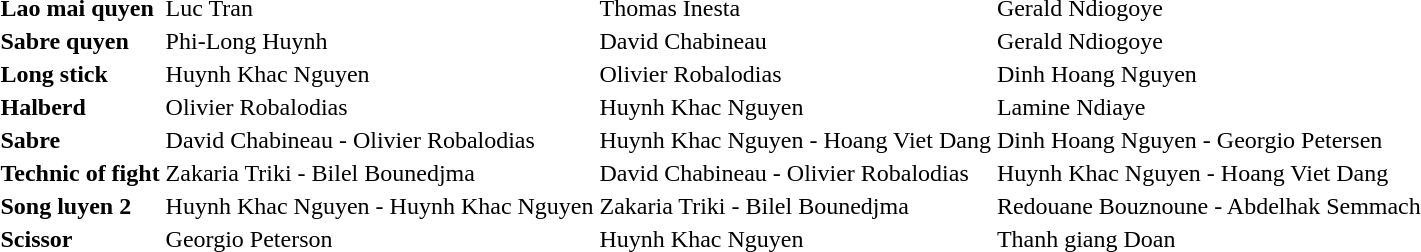<table>
<tr align="left">
<th>Lao mai quyen</th>
<td> Luc Tran</td>
<td> Thomas  Inesta</td>
<td> Gerald Ndiogoye</td>
</tr>
<tr align="left">
<th>Sabre quyen</th>
<td> Phi-Long Huynh</td>
<td> David Chabineau</td>
<td> Gerald Ndiogoye</td>
</tr>
<tr align="left">
<th>Long stick</th>
<td> Huynh Khac Nguyen</td>
<td> Olivier Robalodias</td>
<td> Dinh Hoang Nguyen</td>
</tr>
<tr align="left">
<th>Halberd</th>
<td> Olivier Robalodias</td>
<td> Huynh Khac Nguyen</td>
<td> Lamine Ndiaye</td>
</tr>
<tr align="left">
<th>Sabre</th>
<td> David Chabineau - Olivier Robalodias</td>
<td> Huynh Khac Nguyen - Hoang Viet Dang</td>
<td> Dinh Hoang Nguyen - Georgio Petersen</td>
</tr>
<tr align="left">
<th>Technic of fight</th>
<td> Zakaria Triki  - Bilel Bounedjma</td>
<td> David Chabineau - Olivier Robalodias</td>
<td> Huynh Khac Nguyen - Hoang Viet Dang</td>
</tr>
<tr align="left">
<th>Song luyen 2</th>
<td> Huynh Khac Nguyen - Huynh Khac Nguyen</td>
<td> Zakaria Triki  - Bilel Bounedjma</td>
<td> Redouane Bouznoune - Abdelhak Semmach</td>
</tr>
<tr align="left">
<th>Scissor</th>
<td> Georgio Peterson</td>
<td> Huynh Khac Nguyen</td>
<td> Thanh giang Doan</td>
</tr>
</table>
